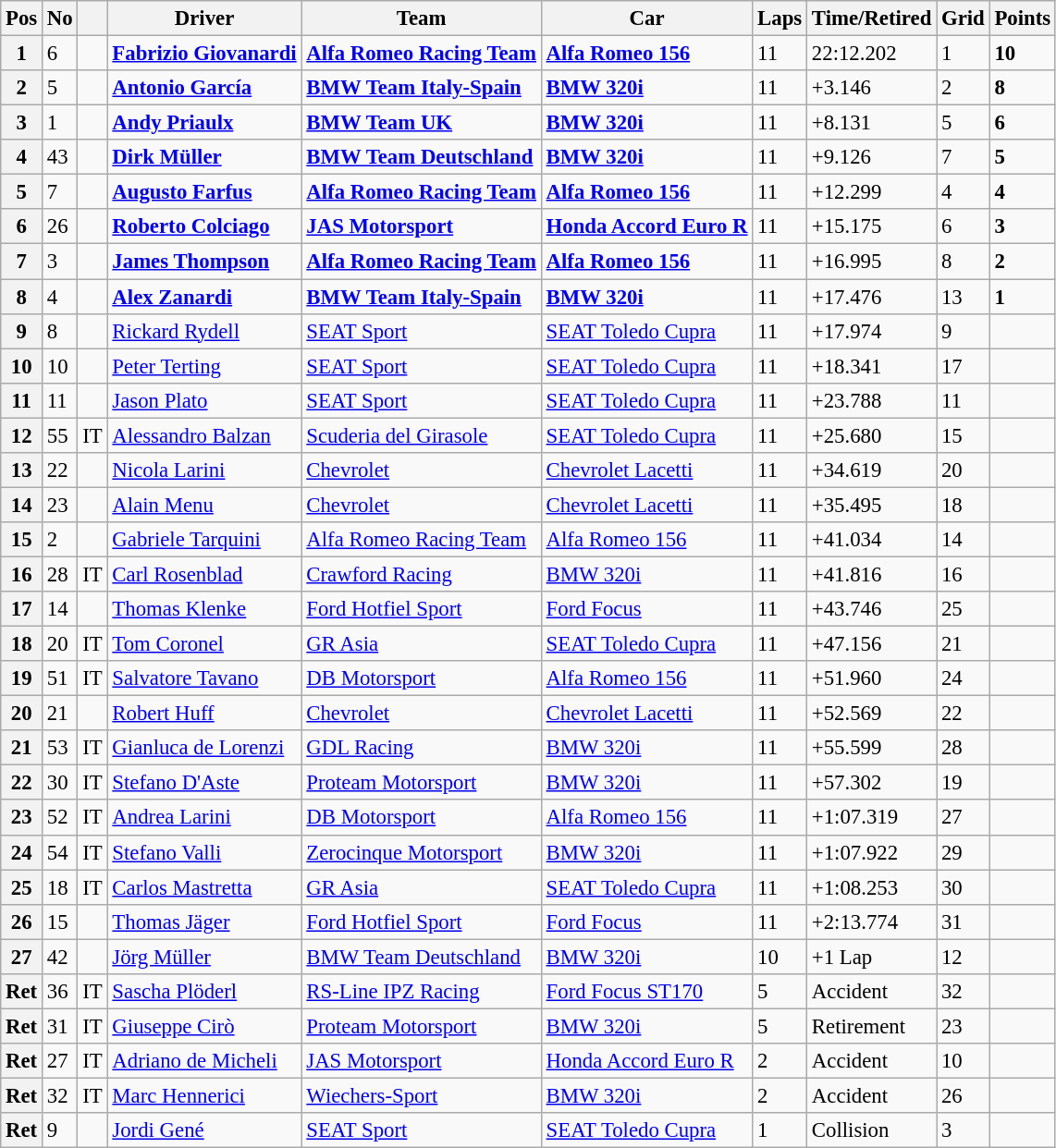<table class="wikitable" style="font-size: 95%">
<tr>
<th>Pos</th>
<th>No</th>
<th></th>
<th>Driver</th>
<th>Team</th>
<th>Car</th>
<th>Laps</th>
<th>Time/Retired</th>
<th>Grid</th>
<th>Points</th>
</tr>
<tr>
<th>1</th>
<td>6</td>
<td></td>
<td> <strong><a href='#'>Fabrizio Giovanardi</a></strong></td>
<td><strong><a href='#'>Alfa Romeo Racing Team</a></strong></td>
<td><strong><a href='#'>Alfa Romeo 156</a></strong></td>
<td>11</td>
<td>22:12.202</td>
<td>1</td>
<td><strong>10</strong></td>
</tr>
<tr>
<th>2</th>
<td>5</td>
<td></td>
<td> <strong><a href='#'>Antonio García</a></strong></td>
<td><strong><a href='#'>BMW Team Italy-Spain</a></strong></td>
<td><strong><a href='#'>BMW 320i</a></strong></td>
<td>11</td>
<td>+3.146</td>
<td>2</td>
<td><strong>8</strong></td>
</tr>
<tr>
<th>3</th>
<td>1</td>
<td></td>
<td> <strong><a href='#'>Andy Priaulx</a></strong></td>
<td><strong><a href='#'>BMW Team UK</a></strong></td>
<td><strong><a href='#'>BMW 320i</a></strong></td>
<td>11</td>
<td>+8.131</td>
<td>5</td>
<td><strong>6</strong></td>
</tr>
<tr>
<th>4</th>
<td>43</td>
<td></td>
<td> <strong><a href='#'>Dirk Müller</a></strong></td>
<td><strong><a href='#'>BMW Team Deutschland</a></strong></td>
<td><strong><a href='#'>BMW 320i</a></strong></td>
<td>11</td>
<td>+9.126</td>
<td>7</td>
<td><strong>5</strong></td>
</tr>
<tr>
<th>5</th>
<td>7</td>
<td></td>
<td> <strong><a href='#'>Augusto Farfus</a></strong></td>
<td><strong><a href='#'>Alfa Romeo Racing Team</a></strong></td>
<td><strong><a href='#'>Alfa Romeo 156</a></strong></td>
<td>11</td>
<td>+12.299</td>
<td>4</td>
<td><strong>4</strong></td>
</tr>
<tr>
<th>6</th>
<td>26</td>
<td></td>
<td> <strong><a href='#'>Roberto Colciago</a></strong></td>
<td><strong><a href='#'>JAS Motorsport</a></strong></td>
<td><strong><a href='#'>Honda Accord Euro R</a></strong></td>
<td>11</td>
<td>+15.175</td>
<td>6</td>
<td><strong>3</strong></td>
</tr>
<tr>
<th>7</th>
<td>3</td>
<td></td>
<td> <strong><a href='#'>James Thompson</a></strong></td>
<td><strong><a href='#'>Alfa Romeo Racing Team</a></strong></td>
<td><strong><a href='#'>Alfa Romeo 156</a></strong></td>
<td>11</td>
<td>+16.995</td>
<td>8</td>
<td><strong>2</strong></td>
</tr>
<tr>
<th>8</th>
<td>4</td>
<td></td>
<td> <strong><a href='#'>Alex Zanardi</a></strong></td>
<td><strong><a href='#'>BMW Team Italy-Spain</a></strong></td>
<td><strong><a href='#'>BMW 320i</a></strong></td>
<td>11</td>
<td>+17.476</td>
<td>13</td>
<td><strong>1</strong></td>
</tr>
<tr>
<th>9</th>
<td>8</td>
<td></td>
<td> <a href='#'>Rickard Rydell</a></td>
<td><a href='#'>SEAT Sport</a></td>
<td><a href='#'>SEAT Toledo Cupra</a></td>
<td>11</td>
<td>+17.974</td>
<td>9</td>
<td></td>
</tr>
<tr>
<th>10</th>
<td>10</td>
<td></td>
<td> <a href='#'>Peter Terting</a></td>
<td><a href='#'>SEAT Sport</a></td>
<td><a href='#'>SEAT Toledo Cupra</a></td>
<td>11</td>
<td>+18.341</td>
<td>17</td>
<td></td>
</tr>
<tr>
<th>11</th>
<td>11</td>
<td></td>
<td> <a href='#'>Jason Plato</a></td>
<td><a href='#'>SEAT Sport</a></td>
<td><a href='#'>SEAT Toledo Cupra</a></td>
<td>11</td>
<td>+23.788</td>
<td>11</td>
<td></td>
</tr>
<tr>
<th>12</th>
<td>55</td>
<td>IT</td>
<td> <a href='#'>Alessandro Balzan</a></td>
<td><a href='#'>Scuderia del Girasole</a></td>
<td><a href='#'>SEAT Toledo Cupra</a></td>
<td>11</td>
<td>+25.680</td>
<td>15</td>
<td></td>
</tr>
<tr>
<th>13</th>
<td>22</td>
<td></td>
<td> <a href='#'>Nicola Larini</a></td>
<td><a href='#'>Chevrolet</a></td>
<td><a href='#'>Chevrolet Lacetti</a></td>
<td>11</td>
<td>+34.619</td>
<td>20</td>
<td></td>
</tr>
<tr>
<th>14</th>
<td>23</td>
<td></td>
<td> <a href='#'>Alain Menu</a></td>
<td><a href='#'>Chevrolet</a></td>
<td><a href='#'>Chevrolet Lacetti</a></td>
<td>11</td>
<td>+35.495</td>
<td>18</td>
<td></td>
</tr>
<tr>
<th>15</th>
<td>2</td>
<td></td>
<td> <a href='#'>Gabriele Tarquini</a></td>
<td><a href='#'>Alfa Romeo Racing Team</a></td>
<td><a href='#'>Alfa Romeo 156</a></td>
<td>11</td>
<td>+41.034</td>
<td>14</td>
<td></td>
</tr>
<tr>
<th>16</th>
<td>28</td>
<td>IT</td>
<td> <a href='#'>Carl Rosenblad</a></td>
<td><a href='#'>Crawford Racing</a></td>
<td><a href='#'>BMW 320i</a></td>
<td>11</td>
<td>+41.816</td>
<td>16</td>
<td></td>
</tr>
<tr>
<th>17</th>
<td>14</td>
<td></td>
<td> <a href='#'>Thomas Klenke</a></td>
<td><a href='#'>Ford Hotfiel Sport</a></td>
<td><a href='#'>Ford Focus</a></td>
<td>11</td>
<td>+43.746</td>
<td>25</td>
<td></td>
</tr>
<tr>
<th>18</th>
<td>20</td>
<td>IT</td>
<td> <a href='#'>Tom Coronel</a></td>
<td><a href='#'>GR Asia</a></td>
<td><a href='#'>SEAT Toledo Cupra</a></td>
<td>11</td>
<td>+47.156</td>
<td>21</td>
<td></td>
</tr>
<tr>
<th>19</th>
<td>51</td>
<td>IT</td>
<td> <a href='#'>Salvatore Tavano</a></td>
<td><a href='#'>DB Motorsport</a></td>
<td><a href='#'>Alfa Romeo 156</a></td>
<td>11</td>
<td>+51.960</td>
<td>24</td>
<td></td>
</tr>
<tr>
<th>20</th>
<td>21</td>
<td></td>
<td> <a href='#'>Robert Huff</a></td>
<td><a href='#'>Chevrolet</a></td>
<td><a href='#'>Chevrolet Lacetti</a></td>
<td>11</td>
<td>+52.569</td>
<td>22</td>
<td></td>
</tr>
<tr>
<th>21</th>
<td>53</td>
<td>IT</td>
<td> <a href='#'>Gianluca de Lorenzi</a></td>
<td><a href='#'>GDL Racing</a></td>
<td><a href='#'>BMW 320i</a></td>
<td>11</td>
<td>+55.599</td>
<td>28</td>
<td></td>
</tr>
<tr>
<th>22</th>
<td>30</td>
<td>IT</td>
<td> <a href='#'>Stefano D'Aste</a></td>
<td><a href='#'>Proteam Motorsport</a></td>
<td><a href='#'>BMW 320i</a></td>
<td>11</td>
<td>+57.302</td>
<td>19</td>
<td></td>
</tr>
<tr>
<th>23</th>
<td>52</td>
<td>IT</td>
<td> <a href='#'>Andrea Larini</a></td>
<td><a href='#'>DB Motorsport</a></td>
<td><a href='#'>Alfa Romeo 156</a></td>
<td>11</td>
<td>+1:07.319</td>
<td>27</td>
<td></td>
</tr>
<tr>
<th>24</th>
<td>54</td>
<td>IT</td>
<td> <a href='#'>Stefano Valli</a></td>
<td><a href='#'>Zerocinque Motorsport</a></td>
<td><a href='#'>BMW 320i</a></td>
<td>11</td>
<td>+1:07.922</td>
<td>29</td>
<td></td>
</tr>
<tr>
<th>25</th>
<td>18</td>
<td>IT</td>
<td> <a href='#'>Carlos Mastretta</a></td>
<td><a href='#'>GR Asia</a></td>
<td><a href='#'>SEAT Toledo Cupra</a></td>
<td>11</td>
<td>+1:08.253</td>
<td>30</td>
<td></td>
</tr>
<tr>
<th>26</th>
<td>15</td>
<td></td>
<td> <a href='#'>Thomas Jäger</a></td>
<td><a href='#'>Ford Hotfiel Sport</a></td>
<td><a href='#'>Ford Focus</a></td>
<td>11</td>
<td>+2:13.774</td>
<td>31</td>
<td></td>
</tr>
<tr>
<th>27</th>
<td>42</td>
<td></td>
<td> <a href='#'>Jörg Müller</a></td>
<td><a href='#'>BMW Team Deutschland</a></td>
<td><a href='#'>BMW 320i</a></td>
<td>10</td>
<td>+1 Lap</td>
<td>12</td>
<td></td>
</tr>
<tr>
<th>Ret</th>
<td>36</td>
<td>IT</td>
<td> <a href='#'>Sascha Plöderl</a></td>
<td><a href='#'>RS-Line IPZ Racing</a></td>
<td><a href='#'>Ford Focus ST170</a></td>
<td>5</td>
<td>Accident</td>
<td>32</td>
<td></td>
</tr>
<tr>
<th>Ret</th>
<td>31</td>
<td>IT</td>
<td>  <a href='#'>Giuseppe Cirò</a></td>
<td><a href='#'>Proteam Motorsport</a></td>
<td><a href='#'>BMW 320i</a></td>
<td>5</td>
<td>Retirement</td>
<td>23</td>
<td></td>
</tr>
<tr>
<th>Ret</th>
<td>27</td>
<td>IT</td>
<td> <a href='#'>Adriano de Micheli</a></td>
<td><a href='#'>JAS Motorsport</a></td>
<td><a href='#'>Honda Accord Euro R</a></td>
<td>2</td>
<td>Accident</td>
<td>10</td>
<td></td>
</tr>
<tr>
<th>Ret</th>
<td>32</td>
<td>IT</td>
<td> <a href='#'>Marc Hennerici</a></td>
<td><a href='#'>Wiechers-Sport</a></td>
<td><a href='#'>BMW 320i</a></td>
<td>2</td>
<td>Accident</td>
<td>26</td>
<td></td>
</tr>
<tr>
<th>Ret</th>
<td>9</td>
<td></td>
<td> <a href='#'>Jordi Gené</a></td>
<td><a href='#'>SEAT Sport</a></td>
<td><a href='#'>SEAT Toledo Cupra</a></td>
<td>1</td>
<td>Collision</td>
<td>3</td>
<td></td>
</tr>
</table>
